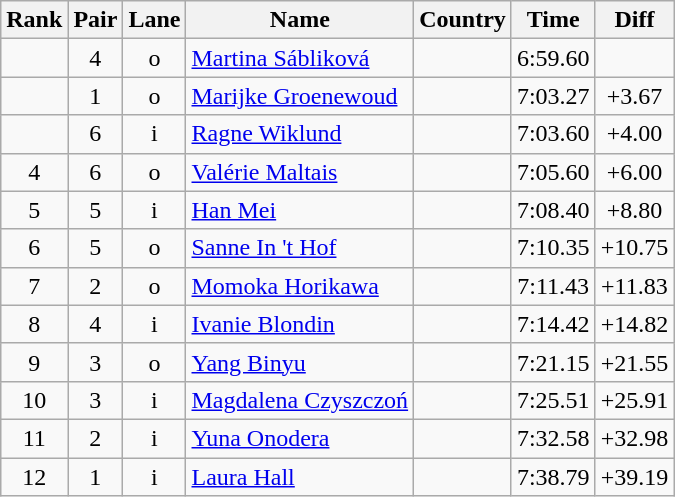<table class="wikitable sortable" style="text-align:center">
<tr>
<th>Rank</th>
<th>Pair</th>
<th>Lane</th>
<th>Name</th>
<th>Country</th>
<th>Time</th>
<th>Diff</th>
</tr>
<tr>
<td></td>
<td>4</td>
<td>o</td>
<td align=left><a href='#'>Martina Sábliková</a></td>
<td align=left></td>
<td>6:59.60</td>
<td></td>
</tr>
<tr>
<td></td>
<td>1</td>
<td>o</td>
<td align=left><a href='#'>Marijke Groenewoud</a></td>
<td align=left></td>
<td>7:03.27</td>
<td>+3.67</td>
</tr>
<tr>
<td></td>
<td>6</td>
<td>i</td>
<td align=left><a href='#'>Ragne Wiklund</a></td>
<td align=left></td>
<td>7:03.60</td>
<td>+4.00</td>
</tr>
<tr>
<td>4</td>
<td>6</td>
<td>o</td>
<td align=left><a href='#'>Valérie Maltais</a></td>
<td align=left></td>
<td>7:05.60</td>
<td>+6.00</td>
</tr>
<tr>
<td>5</td>
<td>5</td>
<td>i</td>
<td align=left><a href='#'>Han Mei</a></td>
<td align=left></td>
<td>7:08.40</td>
<td>+8.80</td>
</tr>
<tr>
<td>6</td>
<td>5</td>
<td>o</td>
<td align=left><a href='#'>Sanne In 't Hof</a></td>
<td align=left></td>
<td>7:10.35</td>
<td>+10.75</td>
</tr>
<tr>
<td>7</td>
<td>2</td>
<td>o</td>
<td align=left><a href='#'>Momoka Horikawa</a></td>
<td align=left></td>
<td>7:11.43</td>
<td>+11.83</td>
</tr>
<tr>
<td>8</td>
<td>4</td>
<td>i</td>
<td align=left><a href='#'>Ivanie Blondin</a></td>
<td align=left></td>
<td>7:14.42</td>
<td>+14.82</td>
</tr>
<tr>
<td>9</td>
<td>3</td>
<td>o</td>
<td align=left><a href='#'>Yang Binyu</a></td>
<td align=left></td>
<td>7:21.15</td>
<td>+21.55</td>
</tr>
<tr>
<td>10</td>
<td>3</td>
<td>i</td>
<td align=left><a href='#'>Magdalena Czyszczoń</a></td>
<td align=left></td>
<td>7:25.51</td>
<td>+25.91</td>
</tr>
<tr>
<td>11</td>
<td>2</td>
<td>i</td>
<td align=left><a href='#'>Yuna Onodera</a></td>
<td align=left></td>
<td>7:32.58</td>
<td>+32.98</td>
</tr>
<tr>
<td>12</td>
<td>1</td>
<td>i</td>
<td align=left><a href='#'>Laura Hall</a></td>
<td align=left></td>
<td>7:38.79</td>
<td>+39.19</td>
</tr>
</table>
